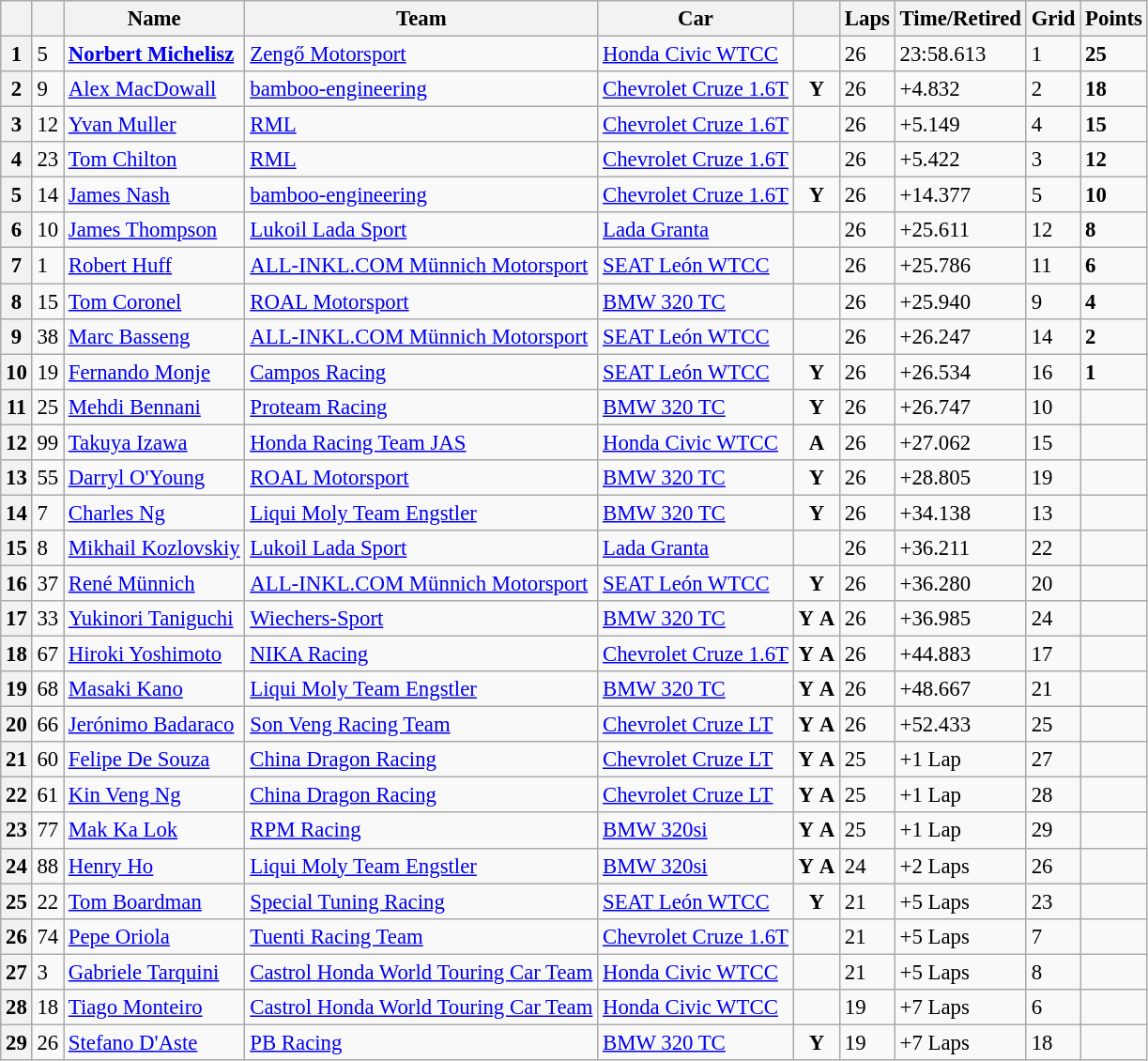<table class="wikitable sortable" style="font-size: 95%;">
<tr>
<th></th>
<th></th>
<th>Name</th>
<th>Team</th>
<th>Car</th>
<th></th>
<th>Laps</th>
<th>Time/Retired</th>
<th>Grid</th>
<th>Points</th>
</tr>
<tr>
<th>1</th>
<td>5</td>
<td> <strong><a href='#'>Norbert Michelisz</a></strong></td>
<td><a href='#'>Zengő Motorsport</a></td>
<td><a href='#'>Honda Civic WTCC</a></td>
<td></td>
<td>26</td>
<td>23:58.613</td>
<td>1</td>
<td><strong>25</strong></td>
</tr>
<tr>
<th>2</th>
<td>9</td>
<td> <a href='#'>Alex MacDowall</a></td>
<td><a href='#'>bamboo-engineering</a></td>
<td><a href='#'>Chevrolet Cruze 1.6T</a></td>
<td align=center><strong><span>Y</span></strong></td>
<td>26</td>
<td>+4.832</td>
<td>2</td>
<td><strong>18</strong></td>
</tr>
<tr>
<th>3</th>
<td>12</td>
<td> <a href='#'>Yvan Muller</a></td>
<td><a href='#'>RML</a></td>
<td><a href='#'>Chevrolet Cruze 1.6T</a></td>
<td></td>
<td>26</td>
<td>+5.149</td>
<td>4</td>
<td><strong>15</strong></td>
</tr>
<tr>
<th>4</th>
<td>23</td>
<td> <a href='#'>Tom Chilton</a></td>
<td><a href='#'>RML</a></td>
<td><a href='#'>Chevrolet Cruze 1.6T</a></td>
<td></td>
<td>26</td>
<td>+5.422</td>
<td>3</td>
<td><strong>12</strong></td>
</tr>
<tr>
<th>5</th>
<td>14</td>
<td> <a href='#'>James Nash</a></td>
<td><a href='#'>bamboo-engineering</a></td>
<td><a href='#'>Chevrolet Cruze 1.6T</a></td>
<td align=center><strong><span>Y</span></strong></td>
<td>26</td>
<td>+14.377</td>
<td>5</td>
<td><strong>10</strong></td>
</tr>
<tr>
<th>6</th>
<td>10</td>
<td> <a href='#'>James Thompson</a></td>
<td><a href='#'>Lukoil Lada Sport</a></td>
<td><a href='#'>Lada Granta</a></td>
<td></td>
<td>26</td>
<td>+25.611</td>
<td>12</td>
<td><strong>8</strong></td>
</tr>
<tr>
<th>7</th>
<td>1</td>
<td> <a href='#'>Robert Huff</a></td>
<td><a href='#'>ALL-INKL.COM Münnich Motorsport</a></td>
<td><a href='#'>SEAT León WTCC</a></td>
<td></td>
<td>26</td>
<td>+25.786</td>
<td>11</td>
<td><strong>6</strong></td>
</tr>
<tr>
<th>8</th>
<td>15</td>
<td> <a href='#'>Tom Coronel</a></td>
<td><a href='#'>ROAL Motorsport</a></td>
<td><a href='#'>BMW 320 TC</a></td>
<td></td>
<td>26</td>
<td>+25.940</td>
<td>9</td>
<td><strong>4</strong></td>
</tr>
<tr>
<th>9</th>
<td>38</td>
<td> <a href='#'>Marc Basseng</a></td>
<td><a href='#'>ALL-INKL.COM Münnich Motorsport</a></td>
<td><a href='#'>SEAT León WTCC</a></td>
<td></td>
<td>26</td>
<td>+26.247</td>
<td>14</td>
<td><strong>2</strong></td>
</tr>
<tr>
<th>10</th>
<td>19</td>
<td> <a href='#'>Fernando Monje</a></td>
<td><a href='#'>Campos Racing</a></td>
<td><a href='#'>SEAT León WTCC</a></td>
<td align=center><strong><span>Y</span></strong></td>
<td>26</td>
<td>+26.534</td>
<td>16</td>
<td><strong>1</strong></td>
</tr>
<tr>
<th>11</th>
<td>25</td>
<td> <a href='#'>Mehdi Bennani</a></td>
<td><a href='#'>Proteam Racing</a></td>
<td><a href='#'>BMW 320 TC</a></td>
<td align=center><strong><span>Y</span></strong></td>
<td>26</td>
<td>+26.747</td>
<td>10</td>
<td></td>
</tr>
<tr>
<th>12</th>
<td>99</td>
<td> <a href='#'>Takuya Izawa</a></td>
<td><a href='#'>Honda Racing Team JAS</a></td>
<td><a href='#'>Honda Civic WTCC</a></td>
<td align=center><strong><span>A</span></strong></td>
<td>26</td>
<td>+27.062</td>
<td>15</td>
<td></td>
</tr>
<tr>
<th>13</th>
<td>55</td>
<td> <a href='#'>Darryl O'Young</a></td>
<td><a href='#'>ROAL Motorsport</a></td>
<td><a href='#'>BMW 320 TC</a></td>
<td align=center><strong><span>Y</span></strong></td>
<td>26</td>
<td>+28.805</td>
<td>19</td>
<td></td>
</tr>
<tr>
<th>14</th>
<td>7</td>
<td> <a href='#'>Charles Ng</a></td>
<td><a href='#'>Liqui Moly Team Engstler</a></td>
<td><a href='#'>BMW 320 TC</a></td>
<td align=center><strong><span>Y</span></strong></td>
<td>26</td>
<td>+34.138</td>
<td>13</td>
<td></td>
</tr>
<tr>
<th>15</th>
<td>8</td>
<td> <a href='#'>Mikhail Kozlovskiy</a></td>
<td><a href='#'>Lukoil Lada Sport</a></td>
<td><a href='#'>Lada Granta</a></td>
<td></td>
<td>26</td>
<td>+36.211</td>
<td>22</td>
<td></td>
</tr>
<tr>
<th>16</th>
<td>37</td>
<td> <a href='#'>René Münnich</a></td>
<td><a href='#'>ALL-INKL.COM Münnich Motorsport</a></td>
<td><a href='#'>SEAT León WTCC</a></td>
<td align=center><strong><span>Y</span></strong></td>
<td>26</td>
<td>+36.280</td>
<td>20</td>
<td></td>
</tr>
<tr>
<th>17</th>
<td>33</td>
<td> <a href='#'>Yukinori Taniguchi</a></td>
<td><a href='#'>Wiechers-Sport</a></td>
<td><a href='#'>BMW 320 TC</a></td>
<td align=center><strong><span>Y</span></strong> <strong><span>A</span></strong></td>
<td>26</td>
<td>+36.985</td>
<td>24</td>
<td></td>
</tr>
<tr>
<th>18</th>
<td>67</td>
<td> <a href='#'>Hiroki Yoshimoto</a></td>
<td><a href='#'>NIKA Racing</a></td>
<td><a href='#'>Chevrolet Cruze 1.6T</a></td>
<td align=center><strong><span>Y</span></strong> <strong><span>A</span></strong></td>
<td>26</td>
<td>+44.883</td>
<td>17</td>
<td></td>
</tr>
<tr>
<th>19</th>
<td>68</td>
<td> <a href='#'>Masaki Kano</a></td>
<td><a href='#'>Liqui Moly Team Engstler</a></td>
<td><a href='#'>BMW 320 TC</a></td>
<td align=center><strong><span>Y</span></strong> <strong><span>A</span></strong></td>
<td>26</td>
<td>+48.667</td>
<td>21</td>
<td></td>
</tr>
<tr>
<th>20</th>
<td>66</td>
<td> <a href='#'>Jerónimo Badaraco</a></td>
<td><a href='#'>Son Veng Racing Team</a></td>
<td><a href='#'>Chevrolet Cruze LT</a></td>
<td align=center><strong><span>Y</span></strong> <strong><span>A</span></strong></td>
<td>26</td>
<td>+52.433</td>
<td>25</td>
<td></td>
</tr>
<tr>
<th>21</th>
<td>60</td>
<td> <a href='#'>Felipe De Souza</a></td>
<td><a href='#'>China Dragon Racing</a></td>
<td><a href='#'>Chevrolet Cruze LT</a></td>
<td align=center><strong><span>Y</span></strong> <strong><span>A</span></strong></td>
<td>25</td>
<td>+1 Lap</td>
<td>27</td>
<td></td>
</tr>
<tr>
<th>22</th>
<td>61</td>
<td> <a href='#'>Kin Veng Ng</a></td>
<td><a href='#'>China Dragon Racing</a></td>
<td><a href='#'>Chevrolet Cruze LT</a></td>
<td align=center><strong><span>Y</span></strong> <strong><span>A</span></strong></td>
<td>25</td>
<td>+1 Lap</td>
<td>28</td>
<td></td>
</tr>
<tr>
<th>23</th>
<td>77</td>
<td> <a href='#'>Mak Ka Lok</a></td>
<td><a href='#'>RPM Racing</a></td>
<td><a href='#'>BMW 320si</a></td>
<td align=center><strong><span>Y</span></strong> <strong><span>A</span></strong></td>
<td>25</td>
<td>+1 Lap</td>
<td>29</td>
<td></td>
</tr>
<tr>
<th>24</th>
<td>88</td>
<td> <a href='#'>Henry Ho</a></td>
<td><a href='#'>Liqui Moly Team Engstler</a></td>
<td><a href='#'>BMW 320si</a></td>
<td align=center><strong><span>Y</span></strong> <strong><span>A</span></strong></td>
<td>24</td>
<td>+2 Laps</td>
<td>26</td>
<td></td>
</tr>
<tr>
<th>25</th>
<td>22</td>
<td> <a href='#'>Tom Boardman</a></td>
<td><a href='#'>Special Tuning Racing</a></td>
<td><a href='#'>SEAT León WTCC</a></td>
<td align=center><strong><span>Y</span></strong></td>
<td>21</td>
<td>+5 Laps</td>
<td>23</td>
<td></td>
</tr>
<tr>
<th>26</th>
<td>74</td>
<td> <a href='#'>Pepe Oriola</a></td>
<td><a href='#'>Tuenti Racing Team</a></td>
<td><a href='#'>Chevrolet Cruze 1.6T</a></td>
<td></td>
<td>21</td>
<td>+5 Laps</td>
<td>7</td>
<td></td>
</tr>
<tr>
<th>27</th>
<td>3</td>
<td> <a href='#'>Gabriele Tarquini</a></td>
<td><a href='#'>Castrol Honda World Touring Car Team</a></td>
<td><a href='#'>Honda Civic WTCC</a></td>
<td></td>
<td>21</td>
<td>+5 Laps</td>
<td>8</td>
<td></td>
</tr>
<tr>
<th>28</th>
<td>18</td>
<td> <a href='#'>Tiago Monteiro</a></td>
<td><a href='#'>Castrol Honda World Touring Car Team</a></td>
<td><a href='#'>Honda Civic WTCC</a></td>
<td></td>
<td>19</td>
<td>+7 Laps</td>
<td>6</td>
<td></td>
</tr>
<tr>
<th>29</th>
<td>26</td>
<td> <a href='#'>Stefano D'Aste</a></td>
<td><a href='#'>PB Racing</a></td>
<td><a href='#'>BMW 320 TC</a></td>
<td align=center><strong><span>Y</span></strong></td>
<td>19</td>
<td>+7 Laps</td>
<td>18</td>
<td></td>
</tr>
</table>
